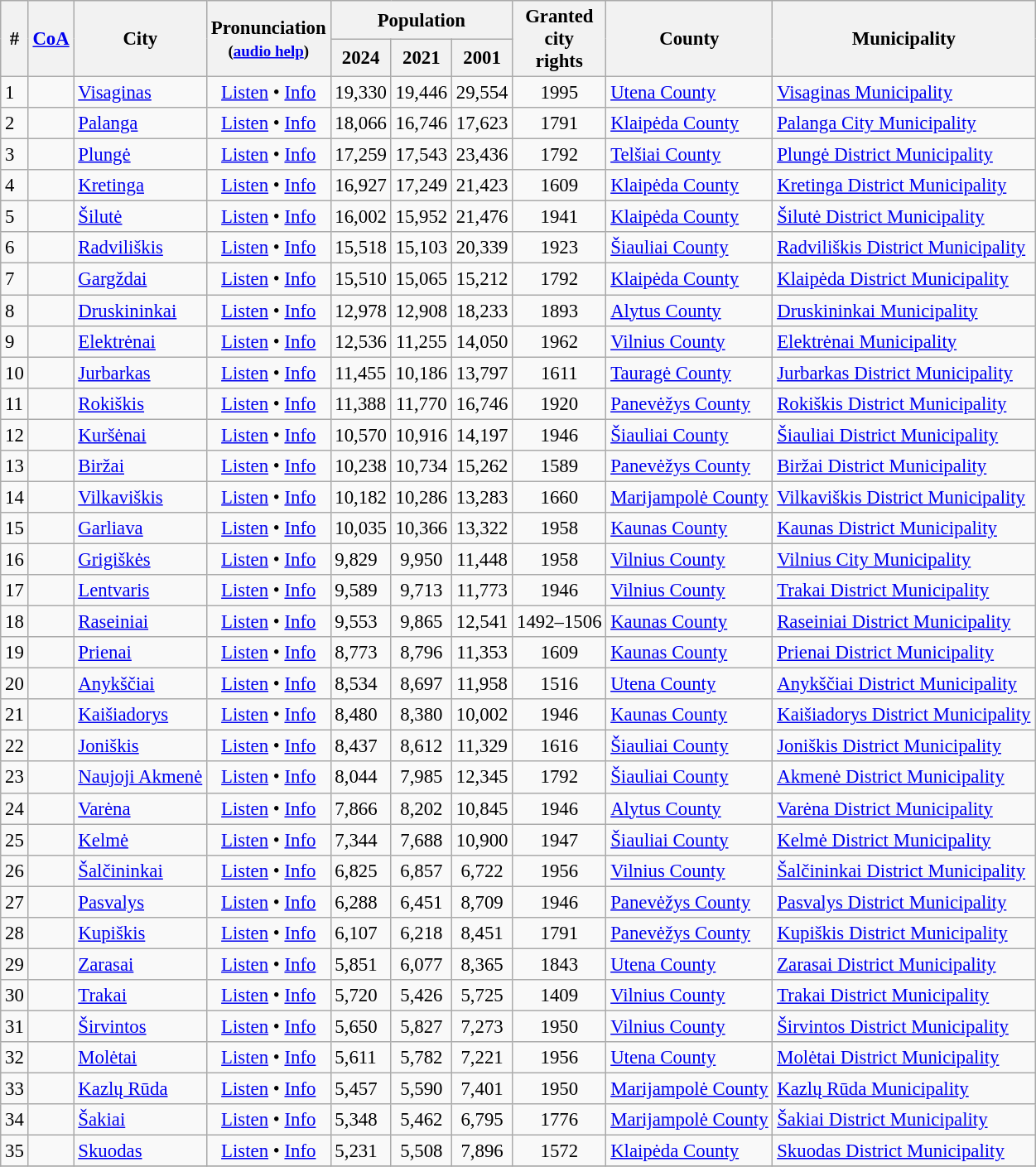<table class="sortable wikitable" style="font-size:95%;">
<tr>
<th rowspan=2>#</th>
<th rowspan=2 class=unsortable><a href='#'>CoA</a></th>
<th rowspan=2>City</th>
<th rowspan=2>Pronunciation <br><small>(<a href='#'>audio help</a>)</small></th>
<th colspan=3>Population</th>
<th rowspan=2>Granted<br>city<br>rights</th>
<th rowspan=2>County</th>
<th rowspan=2>Municipality</th>
</tr>
<tr>
<th>2024</th>
<th>2021</th>
<th>2001</th>
</tr>
<tr>
<td>1</td>
<td></td>
<td><a href='#'>Visaginas</a></td>
<td align=center><a href='#'>Listen</a> • <a href='#'>Info</a></td>
<td>19,330</td>
<td align="center">19,446</td>
<td align="center">29,554</td>
<td align=center>1995</td>
<td><a href='#'>Utena County</a></td>
<td><a href='#'>Visaginas Municipality</a></td>
</tr>
<tr>
<td>2</td>
<td></td>
<td><a href='#'>Palanga</a></td>
<td align=center><a href='#'>Listen</a> • <a href='#'>Info</a></td>
<td>18,066</td>
<td align="center">16,746</td>
<td align="center">17,623</td>
<td align=center>1791</td>
<td><a href='#'>Klaipėda County</a></td>
<td><a href='#'>Palanga City Municipality</a></td>
</tr>
<tr>
<td>3</td>
<td></td>
<td><a href='#'>Plungė</a></td>
<td align=center><a href='#'>Listen</a> • <a href='#'>Info</a></td>
<td>17,259</td>
<td align="center">17,543</td>
<td align="center">23,436</td>
<td align=center>1792</td>
<td><a href='#'>Telšiai County</a></td>
<td><a href='#'>Plungė District Municipality</a></td>
</tr>
<tr>
<td>4</td>
<td></td>
<td><a href='#'>Kretinga</a></td>
<td align=center><a href='#'>Listen</a> • <a href='#'>Info</a></td>
<td>16,927</td>
<td align="center">17,249</td>
<td align="center">21,423</td>
<td align=center>1609</td>
<td><a href='#'>Klaipėda County</a></td>
<td><a href='#'>Kretinga District Municipality</a></td>
</tr>
<tr>
<td>5</td>
<td></td>
<td><a href='#'>Šilutė</a></td>
<td align=center><a href='#'>Listen</a> • <a href='#'>Info</a></td>
<td>16,002</td>
<td align="center">15,952</td>
<td align="center">21,476</td>
<td align=center>1941</td>
<td><a href='#'>Klaipėda County</a></td>
<td><a href='#'>Šilutė District Municipality</a></td>
</tr>
<tr>
<td>6</td>
<td></td>
<td><a href='#'>Radviliškis</a></td>
<td align=center><a href='#'>Listen</a> • <a href='#'>Info</a></td>
<td>15,518</td>
<td align="center">15,103</td>
<td align="center">20,339</td>
<td align=center>1923</td>
<td><a href='#'>Šiauliai County</a></td>
<td><a href='#'>Radviliškis District Municipality</a></td>
</tr>
<tr>
<td>7</td>
<td></td>
<td><a href='#'>Gargždai</a></td>
<td align=center><a href='#'>Listen</a> • <a href='#'>Info</a></td>
<td>15,510</td>
<td align="center">15,065</td>
<td align="center">15,212</td>
<td align=center>1792</td>
<td><a href='#'>Klaipėda County</a></td>
<td><a href='#'>Klaipėda District Municipality</a></td>
</tr>
<tr>
<td>8</td>
<td></td>
<td><a href='#'>Druskininkai</a></td>
<td align=center><a href='#'>Listen</a> • <a href='#'>Info</a></td>
<td>12,978</td>
<td align="center">12,908</td>
<td align="center">18,233</td>
<td align=center>1893</td>
<td><a href='#'>Alytus County</a></td>
<td><a href='#'>Druskininkai Municipality</a></td>
</tr>
<tr>
<td>9</td>
<td></td>
<td><a href='#'>Elektrėnai</a></td>
<td align=center><a href='#'>Listen</a> • <a href='#'>Info</a></td>
<td>12,536</td>
<td align="center">11,255</td>
<td align="center">14,050</td>
<td align=center>1962</td>
<td><a href='#'>Vilnius County</a></td>
<td><a href='#'>Elektrėnai Municipality</a></td>
</tr>
<tr>
<td>10</td>
<td></td>
<td><a href='#'>Jurbarkas</a></td>
<td align=center><a href='#'>Listen</a> • <a href='#'>Info</a></td>
<td>11,455</td>
<td align="center">10,186</td>
<td align="center">13,797</td>
<td align=center>1611</td>
<td><a href='#'>Tauragė County</a></td>
<td><a href='#'>Jurbarkas District Municipality</a></td>
</tr>
<tr>
<td>11</td>
<td></td>
<td><a href='#'>Rokiškis</a></td>
<td align=center><a href='#'>Listen</a> • <a href='#'>Info</a></td>
<td>11,388</td>
<td align="center">11,770</td>
<td align="center">16,746</td>
<td align=center>1920</td>
<td><a href='#'>Panevėžys County</a></td>
<td><a href='#'>Rokiškis District Municipality</a></td>
</tr>
<tr>
<td>12</td>
<td></td>
<td><a href='#'>Kuršėnai</a></td>
<td align=center><a href='#'>Listen</a> • <a href='#'>Info</a></td>
<td>10,570</td>
<td align="center">10,916</td>
<td align="center">14,197</td>
<td align=center>1946</td>
<td><a href='#'>Šiauliai County</a></td>
<td><a href='#'>Šiauliai District Municipality</a></td>
</tr>
<tr>
<td>13</td>
<td></td>
<td><a href='#'>Biržai</a></td>
<td align=center><a href='#'>Listen</a> • <a href='#'>Info</a></td>
<td>10,238</td>
<td align="center">10,734</td>
<td align="center">15,262</td>
<td align=center>1589</td>
<td><a href='#'>Panevėžys County</a></td>
<td><a href='#'>Biržai District Municipality</a></td>
</tr>
<tr>
<td>14</td>
<td></td>
<td><a href='#'>Vilkaviškis</a></td>
<td align=center><a href='#'>Listen</a> • <a href='#'>Info</a></td>
<td>10,182</td>
<td align="center">10,286</td>
<td align="center">13,283</td>
<td align=center>1660</td>
<td><a href='#'>Marijampolė County</a></td>
<td><a href='#'>Vilkaviškis District Municipality</a></td>
</tr>
<tr>
<td>15</td>
<td></td>
<td><a href='#'>Garliava</a></td>
<td align=center><a href='#'>Listen</a> • <a href='#'>Info</a></td>
<td>10,035</td>
<td align="center">10,366</td>
<td align="center">13,322</td>
<td align=center>1958</td>
<td><a href='#'>Kaunas County</a></td>
<td><a href='#'>Kaunas District Municipality</a></td>
</tr>
<tr>
<td>16</td>
<td></td>
<td><a href='#'>Grigiškės</a></td>
<td align=center><a href='#'>Listen</a> • <a href='#'>Info</a></td>
<td>9,829</td>
<td align="center">9,950</td>
<td align="center">11,448</td>
<td align=center>1958</td>
<td><a href='#'>Vilnius County</a></td>
<td><a href='#'>Vilnius City Municipality</a></td>
</tr>
<tr>
<td>17</td>
<td></td>
<td><a href='#'>Lentvaris</a></td>
<td align=center><a href='#'>Listen</a> • <a href='#'>Info</a></td>
<td>9,589</td>
<td align="center">9,713</td>
<td align="center">11,773</td>
<td align=center>1946</td>
<td><a href='#'>Vilnius County</a></td>
<td><a href='#'>Trakai District Municipality</a></td>
</tr>
<tr>
<td>18</td>
<td></td>
<td><a href='#'>Raseiniai</a></td>
<td align=center><a href='#'>Listen</a> • <a href='#'>Info</a></td>
<td>9,553</td>
<td align="center">9,865</td>
<td align="center">12,541</td>
<td align=center>1492–1506</td>
<td><a href='#'>Kaunas County</a></td>
<td><a href='#'>Raseiniai District Municipality</a></td>
</tr>
<tr>
<td>19</td>
<td></td>
<td><a href='#'>Prienai</a></td>
<td align=center><a href='#'>Listen</a> • <a href='#'>Info</a></td>
<td>8,773</td>
<td align="center">8,796</td>
<td align="center">11,353</td>
<td align=center>1609</td>
<td><a href='#'>Kaunas County</a></td>
<td><a href='#'>Prienai District Municipality</a></td>
</tr>
<tr>
<td>20</td>
<td></td>
<td><a href='#'>Anykščiai</a></td>
<td align=center><a href='#'>Listen</a> • <a href='#'>Info</a></td>
<td>8,534</td>
<td align="center">8,697</td>
<td align="center">11,958</td>
<td align=center>1516</td>
<td><a href='#'>Utena County</a></td>
<td><a href='#'>Anykščiai District Municipality</a></td>
</tr>
<tr>
<td>21</td>
<td></td>
<td><a href='#'>Kaišiadorys</a></td>
<td align=center><a href='#'>Listen</a> • <a href='#'>Info</a></td>
<td>8,480</td>
<td align="center">8,380</td>
<td align="center">10,002</td>
<td align=center>1946</td>
<td><a href='#'>Kaunas County</a></td>
<td><a href='#'>Kaišiadorys District Municipality</a></td>
</tr>
<tr>
<td>22</td>
<td></td>
<td><a href='#'>Joniškis</a></td>
<td align=center><a href='#'>Listen</a> • <a href='#'>Info</a></td>
<td>8,437</td>
<td align="center">8,612</td>
<td align="center">11,329</td>
<td align=center>1616</td>
<td><a href='#'>Šiauliai County</a></td>
<td><a href='#'>Joniškis District Municipality</a></td>
</tr>
<tr>
<td>23</td>
<td></td>
<td><a href='#'>Naujoji Akmenė</a></td>
<td align=center><a href='#'>Listen</a> • <a href='#'>Info</a></td>
<td>8,044</td>
<td align="center">7,985</td>
<td align="center">12,345</td>
<td align=center>1792</td>
<td><a href='#'>Šiauliai County</a></td>
<td><a href='#'>Akmenė District Municipality</a></td>
</tr>
<tr>
<td>24</td>
<td></td>
<td><a href='#'>Varėna</a></td>
<td align=center><a href='#'>Listen</a> • <a href='#'>Info</a></td>
<td>7,866</td>
<td align="center">8,202</td>
<td align="center">10,845</td>
<td align=center>1946</td>
<td><a href='#'>Alytus County</a></td>
<td><a href='#'>Varėna District Municipality</a></td>
</tr>
<tr>
<td>25</td>
<td></td>
<td><a href='#'>Kelmė</a></td>
<td align=center><a href='#'>Listen</a> • <a href='#'>Info</a></td>
<td>7,344</td>
<td align="center">7,688</td>
<td align="center">10,900</td>
<td align=center>1947</td>
<td><a href='#'>Šiauliai County</a></td>
<td><a href='#'>Kelmė District Municipality</a></td>
</tr>
<tr>
<td>26</td>
<td></td>
<td><a href='#'>Šalčininkai</a></td>
<td align=center><a href='#'>Listen</a> • <a href='#'>Info</a></td>
<td>6,825</td>
<td align="center">6,857</td>
<td align="center">6,722</td>
<td align=center>1956</td>
<td><a href='#'>Vilnius County</a></td>
<td><a href='#'>Šalčininkai District Municipality</a></td>
</tr>
<tr>
<td>27</td>
<td></td>
<td><a href='#'>Pasvalys</a></td>
<td align=center><a href='#'>Listen</a> • <a href='#'>Info</a></td>
<td>6,288</td>
<td align="center">6,451</td>
<td align="center">8,709</td>
<td align=center>1946</td>
<td><a href='#'>Panevėžys County</a></td>
<td><a href='#'>Pasvalys District Municipality</a></td>
</tr>
<tr>
<td>28</td>
<td></td>
<td><a href='#'>Kupiškis</a></td>
<td align=center><a href='#'>Listen</a> • <a href='#'>Info</a></td>
<td>6,107</td>
<td align="center">6,218</td>
<td align="center">8,451</td>
<td align=center>1791</td>
<td><a href='#'>Panevėžys County</a></td>
<td><a href='#'>Kupiškis District Municipality</a></td>
</tr>
<tr>
<td>29</td>
<td></td>
<td><a href='#'>Zarasai</a></td>
<td align=center><a href='#'>Listen</a> • <a href='#'>Info</a></td>
<td>5,851</td>
<td align="center">6,077</td>
<td align="center">8,365</td>
<td align=center>1843</td>
<td><a href='#'>Utena County</a></td>
<td><a href='#'>Zarasai District Municipality</a></td>
</tr>
<tr>
<td>30</td>
<td></td>
<td><a href='#'>Trakai</a></td>
<td align=center><a href='#'>Listen</a> • <a href='#'>Info</a></td>
<td>5,720</td>
<td align="center">5,426</td>
<td align="center">5,725</td>
<td align=center>1409</td>
<td><a href='#'>Vilnius County</a></td>
<td><a href='#'>Trakai District Municipality</a></td>
</tr>
<tr>
<td>31</td>
<td></td>
<td><a href='#'>Širvintos</a></td>
<td align=center><a href='#'>Listen</a> • <a href='#'>Info</a></td>
<td>5,650</td>
<td align="center">5,827</td>
<td align="center">7,273</td>
<td align=center>1950</td>
<td><a href='#'>Vilnius County</a></td>
<td><a href='#'>Širvintos District Municipality</a></td>
</tr>
<tr>
<td>32</td>
<td></td>
<td><a href='#'>Molėtai</a></td>
<td align=center><a href='#'>Listen</a> • <a href='#'>Info</a></td>
<td>5,611</td>
<td align="center">5,782</td>
<td align="center">7,221</td>
<td align=center>1956</td>
<td><a href='#'>Utena County</a></td>
<td><a href='#'>Molėtai District Municipality</a></td>
</tr>
<tr>
<td>33</td>
<td></td>
<td><a href='#'>Kazlų Rūda</a></td>
<td align=center><a href='#'>Listen</a> • <a href='#'>Info</a></td>
<td>5,457</td>
<td align="center">5,590</td>
<td align="center">7,401</td>
<td align=center>1950</td>
<td><a href='#'>Marijampolė County</a></td>
<td><a href='#'>Kazlų Rūda Municipality</a></td>
</tr>
<tr>
<td>34</td>
<td></td>
<td><a href='#'>Šakiai</a></td>
<td align=center><a href='#'>Listen</a> • <a href='#'>Info</a></td>
<td>5,348</td>
<td align="center">5,462</td>
<td align="center">6,795</td>
<td align=center>1776</td>
<td><a href='#'>Marijampolė County</a></td>
<td><a href='#'>Šakiai District Municipality</a></td>
</tr>
<tr>
<td>35</td>
<td></td>
<td><a href='#'>Skuodas</a></td>
<td align=center><a href='#'>Listen</a> • <a href='#'>Info</a></td>
<td>5,231</td>
<td align="center">5,508</td>
<td align="center">7,896</td>
<td align=center>1572</td>
<td><a href='#'>Klaipėda County</a></td>
<td><a href='#'>Skuodas District Municipality</a></td>
</tr>
<tr>
</tr>
</table>
